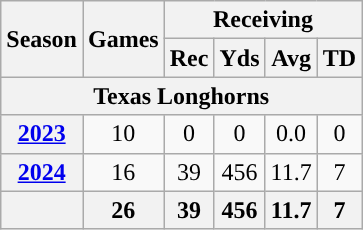<table class="wikitable" style="text-align:center;">
<tr>
<th rowspan="2">Season</th>
<th rowspan="2">Games</th>
<th colspan="5">Receiving</th>
</tr>
<tr>
<th>Rec</th>
<th>Yds</th>
<th>Avg</th>
<th>TD</th>
</tr>
<tr>
<th colspan="7">Texas Longhorns</th>
</tr>
<tr>
<th><a href='#'>2023</a></th>
<td>10</td>
<td>0</td>
<td>0</td>
<td>0.0</td>
<td>0</td>
</tr>
<tr>
<th><a href='#'>2024</a></th>
<td>16</td>
<td>39</td>
<td>456</td>
<td>11.7</td>
<td>7</td>
</tr>
<tr>
<th></th>
<th>26</th>
<th>39</th>
<th>456</th>
<th>11.7</th>
<th>7</th>
</tr>
</table>
